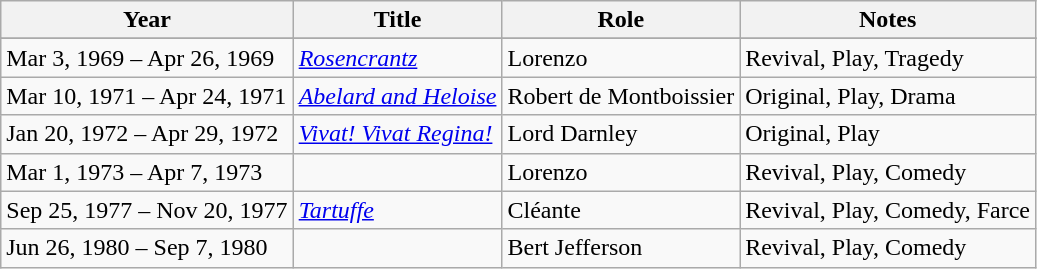<table class="wikitable sortable">
<tr>
<th class="unsortable">Year</th>
<th>Title</th>
<th>Role</th>
<th class="unsortable">Notes</th>
</tr>
<tr>
</tr>
<tr>
<td>Mar 3, 1969 – Apr 26, 1969</td>
<td><em><a href='#'>Rosencrantz</a></em></td>
<td>Lorenzo</td>
<td>Revival, Play, Tragedy</td>
</tr>
<tr>
<td>Mar 10, 1971 – Apr 24, 1971</td>
<td><em><a href='#'>Abelard and Heloise</a></em></td>
<td>Robert de Montboissier</td>
<td>Original, Play, Drama</td>
</tr>
<tr>
<td>Jan 20, 1972 – Apr 29, 1972</td>
<td><em><a href='#'>Vivat! Vivat Regina!</a></em></td>
<td>Lord Darnley</td>
<td>Original, Play</td>
</tr>
<tr>
<td>Mar 1, 1973 – Apr 7, 1973</td>
<td><em></em></td>
<td>Lorenzo</td>
<td>Revival, Play, Comedy</td>
</tr>
<tr>
<td>Sep 25, 1977 – Nov 20, 1977</td>
<td><em><a href='#'>Tartuffe</a></em></td>
<td>Cléante</td>
<td>Revival, Play, Comedy, Farce</td>
</tr>
<tr>
<td>Jun 26, 1980 – Sep 7, 1980</td>
<td><em></em></td>
<td>Bert Jefferson</td>
<td>Revival, Play, Comedy</td>
</tr>
</table>
